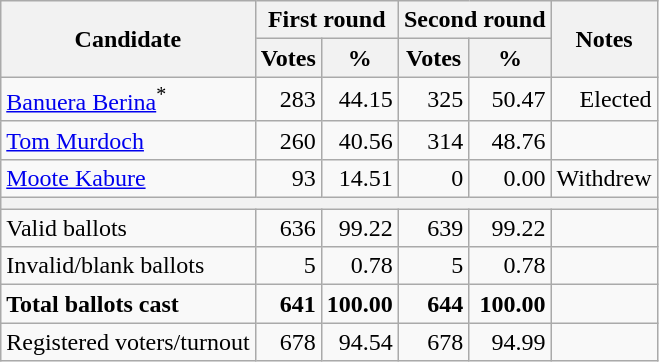<table class=wikitable style=text-align:right>
<tr>
<th rowspan=2>Candidate</th>
<th colspan=2>First round</th>
<th colspan=2>Second round</th>
<th rowspan=2>Notes</th>
</tr>
<tr>
<th>Votes</th>
<th>%</th>
<th>Votes</th>
<th>%</th>
</tr>
<tr>
<td align=left><a href='#'>Banuera Berina</a><sup>*</sup></td>
<td>283</td>
<td>44.15</td>
<td>325</td>
<td>50.47</td>
<td>Elected</td>
</tr>
<tr>
<td align=left><a href='#'>Tom Murdoch</a></td>
<td>260</td>
<td>40.56</td>
<td>314</td>
<td>48.76</td>
<td></td>
</tr>
<tr>
<td align=left><a href='#'>Moote Kabure</a></td>
<td>93</td>
<td>14.51</td>
<td>0</td>
<td>0.00</td>
<td>Withdrew</td>
</tr>
<tr>
<th colspan=6></th>
</tr>
<tr>
<td align=left>Valid ballots</td>
<td>636</td>
<td>99.22</td>
<td>639</td>
<td>99.22</td>
<td></td>
</tr>
<tr>
<td align=left>Invalid/blank ballots</td>
<td>5</td>
<td>0.78</td>
<td>5</td>
<td>0.78</td>
<td></td>
</tr>
<tr style="font-weight:bold">
<td align=left>Total ballots cast</td>
<td>641</td>
<td>100.00</td>
<td>644</td>
<td>100.00</td>
<td></td>
</tr>
<tr>
<td align=left>Registered voters/turnout</td>
<td>678</td>
<td>94.54</td>
<td>678</td>
<td>94.99</td>
<td></td>
</tr>
</table>
